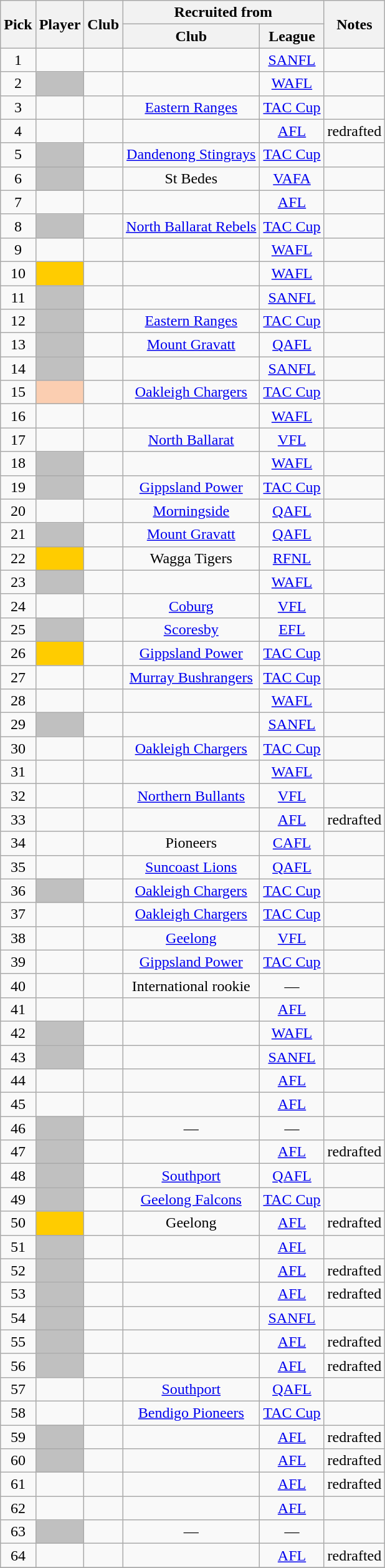<table class="wikitable sortable plainrowheaders" style="text-align:center;">
<tr>
<th rowspan="2">Pick</th>
<th rowspan="2">Player</th>
<th rowspan="2">Club</th>
<th colspan="2">Recruited from</th>
<th class="unsortable" rowspan="2">Notes</th>
</tr>
<tr>
<th>Club</th>
<th>League</th>
</tr>
<tr>
<td>1</td>
<td></td>
<td></td>
<td></td>
<td><a href='#'>SANFL</a></td>
<td align="left"></td>
</tr>
<tr>
<td>2</td>
<td bgcolor="#C0C0C0"></td>
<td></td>
<td></td>
<td><a href='#'>WAFL</a></td>
<td align="left"></td>
</tr>
<tr>
<td>3</td>
<td></td>
<td></td>
<td><a href='#'>Eastern Ranges</a></td>
<td><a href='#'>TAC Cup</a></td>
<td align="left"></td>
</tr>
<tr>
<td>4</td>
<td></td>
<td></td>
<td></td>
<td><a href='#'>AFL</a></td>
<td align="left">redrafted</td>
</tr>
<tr>
<td>5</td>
<td bgcolor="#C0C0C0"></td>
<td></td>
<td><a href='#'>Dandenong Stingrays</a></td>
<td><a href='#'>TAC Cup</a></td>
<td align="left"></td>
</tr>
<tr>
<td>6</td>
<td bgcolor="#C0C0C0"></td>
<td></td>
<td>St Bedes</td>
<td><a href='#'>VAFA</a></td>
<td align="left"></td>
</tr>
<tr>
<td>7</td>
<td></td>
<td></td>
<td></td>
<td><a href='#'>AFL</a></td>
<td align="left"></td>
</tr>
<tr>
<td>8</td>
<td bgcolor="#C0C0C0"></td>
<td></td>
<td><a href='#'>North Ballarat Rebels</a></td>
<td><a href='#'>TAC Cup</a></td>
<td align="left"></td>
</tr>
<tr>
<td>9</td>
<td></td>
<td></td>
<td></td>
<td><a href='#'>WAFL</a></td>
<td align="left"></td>
</tr>
<tr>
<td>10</td>
<td bgcolor="#FFCC00"></td>
<td></td>
<td></td>
<td><a href='#'>WAFL</a></td>
<td align="left"></td>
</tr>
<tr>
<td>11</td>
<td bgcolor="#C0C0C0"></td>
<td></td>
<td></td>
<td><a href='#'>SANFL</a></td>
<td align="left"></td>
</tr>
<tr>
<td>12</td>
<td bgcolor="#C0C0C0"></td>
<td></td>
<td><a href='#'>Eastern Ranges</a></td>
<td><a href='#'>TAC Cup</a></td>
<td align="left"></td>
</tr>
<tr>
<td>13</td>
<td bgcolor="#C0C0C0"></td>
<td></td>
<td><a href='#'>Mount Gravatt</a></td>
<td><a href='#'>QAFL</a></td>
<td align="left"></td>
</tr>
<tr>
<td>14</td>
<td bgcolor="#C0C0C0"></td>
<td></td>
<td></td>
<td><a href='#'>SANFL</a></td>
<td align="left"></td>
</tr>
<tr>
<td>15</td>
<td bgcolor="#FBCEB1"></td>
<td></td>
<td><a href='#'>Oakleigh Chargers</a></td>
<td><a href='#'>TAC Cup</a></td>
<td align="left"></td>
</tr>
<tr>
<td>16</td>
<td></td>
<td></td>
<td></td>
<td><a href='#'>WAFL</a></td>
<td align="left"></td>
</tr>
<tr>
<td>17</td>
<td></td>
<td></td>
<td><a href='#'>North Ballarat</a></td>
<td><a href='#'>VFL</a></td>
<td align="left"></td>
</tr>
<tr>
<td>18</td>
<td bgcolor="#C0C0C0"></td>
<td></td>
<td></td>
<td><a href='#'>WAFL</a></td>
<td align="left"></td>
</tr>
<tr>
<td>19</td>
<td bgcolor="#C0C0C0"></td>
<td></td>
<td><a href='#'>Gippsland Power</a></td>
<td><a href='#'>TAC Cup</a></td>
<td align="left"></td>
</tr>
<tr>
<td>20</td>
<td></td>
<td></td>
<td><a href='#'>Morningside</a></td>
<td><a href='#'>QAFL</a></td>
<td align="left"></td>
</tr>
<tr>
<td>21</td>
<td bgcolor="#C0C0C0"></td>
<td></td>
<td><a href='#'>Mount Gravatt</a></td>
<td><a href='#'>QAFL</a></td>
<td align="left"></td>
</tr>
<tr>
<td>22</td>
<td bgcolor="#FFCC00"></td>
<td></td>
<td>Wagga Tigers</td>
<td><a href='#'>RFNL</a></td>
<td align="left"></td>
</tr>
<tr>
<td>23</td>
<td bgcolor="#C0C0C0"></td>
<td></td>
<td></td>
<td><a href='#'>WAFL</a></td>
<td align="left"></td>
</tr>
<tr>
<td>24</td>
<td></td>
<td></td>
<td><a href='#'>Coburg</a></td>
<td><a href='#'>VFL</a></td>
<td align="left"></td>
</tr>
<tr>
<td>25</td>
<td bgcolor="#C0C0C0"></td>
<td></td>
<td><a href='#'>Scoresby</a></td>
<td><a href='#'>EFL</a></td>
<td align="left"></td>
</tr>
<tr>
<td>26</td>
<td bgcolor="#FFCC00"></td>
<td></td>
<td><a href='#'>Gippsland Power</a></td>
<td><a href='#'>TAC Cup</a></td>
<td align="left"></td>
</tr>
<tr>
<td>27</td>
<td></td>
<td></td>
<td><a href='#'>Murray Bushrangers</a></td>
<td><a href='#'>TAC Cup</a></td>
<td align="left"></td>
</tr>
<tr>
<td>28</td>
<td></td>
<td></td>
<td></td>
<td><a href='#'>WAFL</a></td>
<td align="left"></td>
</tr>
<tr>
<td>29</td>
<td bgcolor="#C0C0C0"></td>
<td></td>
<td></td>
<td><a href='#'>SANFL</a></td>
<td align="left"></td>
</tr>
<tr>
<td>30</td>
<td></td>
<td></td>
<td><a href='#'>Oakleigh Chargers</a></td>
<td><a href='#'>TAC Cup</a></td>
<td align="left"></td>
</tr>
<tr>
<td>31</td>
<td></td>
<td></td>
<td></td>
<td><a href='#'>WAFL</a></td>
<td align="left"></td>
</tr>
<tr>
<td>32</td>
<td></td>
<td></td>
<td><a href='#'>Northern Bullants</a></td>
<td><a href='#'>VFL</a></td>
<td align="left"></td>
</tr>
<tr>
<td>33</td>
<td></td>
<td></td>
<td></td>
<td><a href='#'>AFL</a></td>
<td align="left">redrafted</td>
</tr>
<tr>
<td>34</td>
<td></td>
<td></td>
<td>Pioneers</td>
<td><a href='#'>CAFL</a></td>
<td align="left"></td>
</tr>
<tr>
<td>35</td>
<td></td>
<td></td>
<td><a href='#'>Suncoast Lions</a></td>
<td><a href='#'>QAFL</a></td>
<td align="left"></td>
</tr>
<tr>
<td>36</td>
<td bgcolor="#C0C0C0"></td>
<td></td>
<td><a href='#'>Oakleigh Chargers</a></td>
<td><a href='#'>TAC Cup</a></td>
<td align="left"></td>
</tr>
<tr>
<td>37</td>
<td></td>
<td></td>
<td><a href='#'>Oakleigh Chargers</a></td>
<td><a href='#'>TAC Cup</a></td>
<td align="left"></td>
</tr>
<tr>
<td>38</td>
<td></td>
<td></td>
<td><a href='#'>Geelong</a></td>
<td><a href='#'>VFL</a></td>
<td align="left"></td>
</tr>
<tr>
<td>39</td>
<td></td>
<td></td>
<td><a href='#'>Gippsland Power</a></td>
<td><a href='#'>TAC Cup</a></td>
<td align="left"></td>
</tr>
<tr>
<td>40</td>
<td></td>
<td></td>
<td>International rookie</td>
<td>—</td>
<td align="left"></td>
</tr>
<tr>
<td>41</td>
<td></td>
<td></td>
<td></td>
<td><a href='#'>AFL</a></td>
<td align="left"></td>
</tr>
<tr>
<td>42</td>
<td bgcolor="#C0C0C0"></td>
<td></td>
<td></td>
<td><a href='#'>WAFL</a></td>
<td align="left"></td>
</tr>
<tr>
<td>43</td>
<td bgcolor="#C0C0C0"></td>
<td></td>
<td></td>
<td><a href='#'>SANFL</a></td>
<td align="left"></td>
</tr>
<tr>
<td>44</td>
<td></td>
<td></td>
<td></td>
<td><a href='#'>AFL</a></td>
<td align="left"></td>
</tr>
<tr>
<td>45</td>
<td></td>
<td></td>
<td></td>
<td><a href='#'>AFL</a></td>
<td align="left"></td>
</tr>
<tr>
<td>46</td>
<th scope="row" style="background:silver;"><em></em></th>
<td></td>
<td>—</td>
<td>—</td>
<td align="left"></td>
</tr>
<tr>
<td>47</td>
<td bgcolor="#C0C0C0"></td>
<td></td>
<td></td>
<td><a href='#'>AFL</a></td>
<td align="left">redrafted</td>
</tr>
<tr>
<td>48</td>
<td bgcolor="#C0C0C0"></td>
<td></td>
<td><a href='#'>Southport</a></td>
<td><a href='#'>QAFL</a></td>
<td align="left"></td>
</tr>
<tr>
<td>49</td>
<td bgcolor="#C0C0C0"></td>
<td></td>
<td><a href='#'>Geelong Falcons</a></td>
<td><a href='#'>TAC Cup</a></td>
<td align="left"></td>
</tr>
<tr>
<td>50</td>
<td bgcolor="#FFCC00"></td>
<td></td>
<td>Geelong</td>
<td><a href='#'>AFL</a></td>
<td align="left">redrafted</td>
</tr>
<tr>
<td>51</td>
<td bgcolor="#C0C0C0"></td>
<td></td>
<td></td>
<td><a href='#'>AFL</a></td>
<td align="left"></td>
</tr>
<tr>
<td>52</td>
<td bgcolor="#C0C0C0"></td>
<td></td>
<td></td>
<td><a href='#'>AFL</a></td>
<td align="left">redrafted</td>
</tr>
<tr>
<td>53</td>
<td bgcolor="#C0C0C0"></td>
<td></td>
<td></td>
<td><a href='#'>AFL</a></td>
<td align="left">redrafted</td>
</tr>
<tr>
<td>54</td>
<td bgcolor="#C0C0C0"></td>
<td></td>
<td></td>
<td><a href='#'>SANFL</a></td>
<td align="left"></td>
</tr>
<tr>
<td>55</td>
<td bgcolor="#C0C0C0"></td>
<td></td>
<td></td>
<td><a href='#'>AFL</a></td>
<td align="left">redrafted</td>
</tr>
<tr>
<td>56</td>
<td bgcolor="#C0C0C0"></td>
<td></td>
<td></td>
<td><a href='#'>AFL</a></td>
<td align="left">redrafted</td>
</tr>
<tr>
<td>57</td>
<td></td>
<td></td>
<td><a href='#'>Southport</a></td>
<td><a href='#'>QAFL</a></td>
<td align="left"></td>
</tr>
<tr>
<td>58</td>
<td></td>
<td></td>
<td><a href='#'>Bendigo Pioneers</a></td>
<td><a href='#'>TAC Cup</a></td>
<td align="left"></td>
</tr>
<tr>
<td>59</td>
<td bgcolor="#C0C0C0"></td>
<td></td>
<td></td>
<td><a href='#'>AFL</a></td>
<td align="left">redrafted</td>
</tr>
<tr>
<td>60</td>
<td bgcolor="#C0C0C0"></td>
<td></td>
<td></td>
<td><a href='#'>AFL</a></td>
<td align="left">redrafted</td>
</tr>
<tr>
<td>61</td>
<td></td>
<td></td>
<td></td>
<td><a href='#'>AFL</a></td>
<td align="left">redrafted</td>
</tr>
<tr>
<td>62</td>
<td></td>
<td></td>
<td></td>
<td><a href='#'>AFL</a></td>
<td align="left"></td>
</tr>
<tr>
<td>63</td>
<th scope="row" style="background:silver;"><em></em></th>
<td></td>
<td>—</td>
<td>—</td>
<td align="left"></td>
</tr>
<tr>
<td>64</td>
<td></td>
<td></td>
<td></td>
<td><a href='#'>AFL</a></td>
<td align="left">redrafted</td>
</tr>
<tr>
</tr>
</table>
